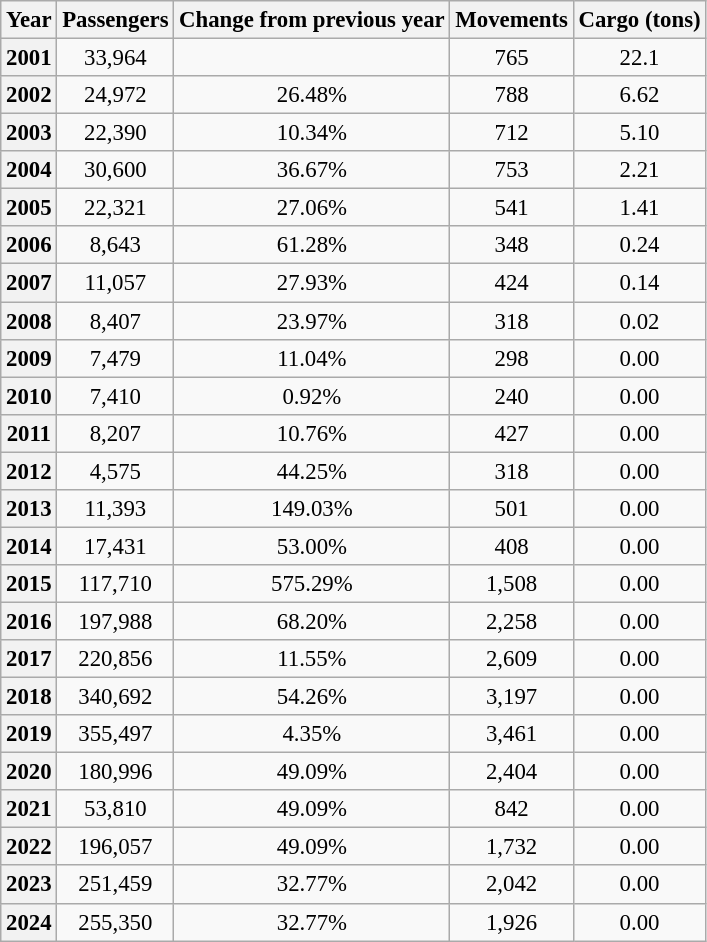<table class="wikitable" style="text-align: center; font-size: 95%">
<tr>
<th>Year</th>
<th>Passengers</th>
<th>Change from previous year</th>
<th>Movements</th>
<th>Cargo (tons)</th>
</tr>
<tr>
<th>2001</th>
<td>33,964</td>
<td></td>
<td>765</td>
<td>22.1</td>
</tr>
<tr>
<th>2002</th>
<td>24,972</td>
<td> 26.48%</td>
<td>788</td>
<td>6.62</td>
</tr>
<tr>
<th>2003</th>
<td>22,390</td>
<td> 10.34%</td>
<td>712</td>
<td>5.10</td>
</tr>
<tr>
<th>2004</th>
<td>30,600</td>
<td> 36.67%</td>
<td>753</td>
<td>2.21</td>
</tr>
<tr>
<th>2005</th>
<td>22,321</td>
<td> 27.06%</td>
<td>541</td>
<td>1.41</td>
</tr>
<tr>
<th>2006</th>
<td>8,643</td>
<td> 61.28%</td>
<td>348</td>
<td>0.24</td>
</tr>
<tr>
<th>2007</th>
<td>11,057</td>
<td> 27.93%</td>
<td>424</td>
<td>0.14</td>
</tr>
<tr>
<th>2008</th>
<td>8,407</td>
<td> 23.97%</td>
<td>318</td>
<td>0.02</td>
</tr>
<tr>
<th>2009</th>
<td>7,479</td>
<td> 11.04%</td>
<td>298</td>
<td>0.00</td>
</tr>
<tr>
<th>2010</th>
<td>7,410</td>
<td> 0.92%</td>
<td>240</td>
<td>0.00</td>
</tr>
<tr>
<th>2011</th>
<td>8,207</td>
<td> 10.76%</td>
<td>427</td>
<td>0.00</td>
</tr>
<tr>
<th>2012</th>
<td>4,575</td>
<td> 44.25%</td>
<td>318</td>
<td>0.00</td>
</tr>
<tr>
<th>2013</th>
<td>11,393</td>
<td> 149.03%</td>
<td>501</td>
<td>0.00</td>
</tr>
<tr>
<th>2014</th>
<td>17,431</td>
<td> 53.00%</td>
<td>408</td>
<td>0.00</td>
</tr>
<tr>
<th>2015</th>
<td>117,710</td>
<td> 575.29%</td>
<td>1,508</td>
<td>0.00</td>
</tr>
<tr>
<th>2016</th>
<td>197,988</td>
<td> 68.20%</td>
<td>2,258</td>
<td>0.00</td>
</tr>
<tr>
<th>2017</th>
<td>220,856</td>
<td> 11.55%</td>
<td>2,609</td>
<td>0.00</td>
</tr>
<tr>
<th>2018</th>
<td>340,692</td>
<td> 54.26%</td>
<td>3,197</td>
<td>0.00</td>
</tr>
<tr>
<th>2019</th>
<td>355,497</td>
<td> 4.35%</td>
<td>3,461</td>
<td>0.00</td>
</tr>
<tr>
<th>2020</th>
<td>180,996</td>
<td> 49.09%</td>
<td>2,404</td>
<td>0.00</td>
</tr>
<tr>
<th>2021</th>
<td>53,810</td>
<td> 49.09%</td>
<td>842</td>
<td>0.00</td>
</tr>
<tr>
<th>2022</th>
<td>196,057</td>
<td> 49.09%</td>
<td>1,732</td>
<td>0.00</td>
</tr>
<tr>
<th>2023</th>
<td>251,459</td>
<td> 32.77%</td>
<td>2,042</td>
<td>0.00</td>
</tr>
<tr>
<th>2024</th>
<td>255,350</td>
<td> 32.77%</td>
<td>1,926</td>
<td>0.00</td>
</tr>
</table>
